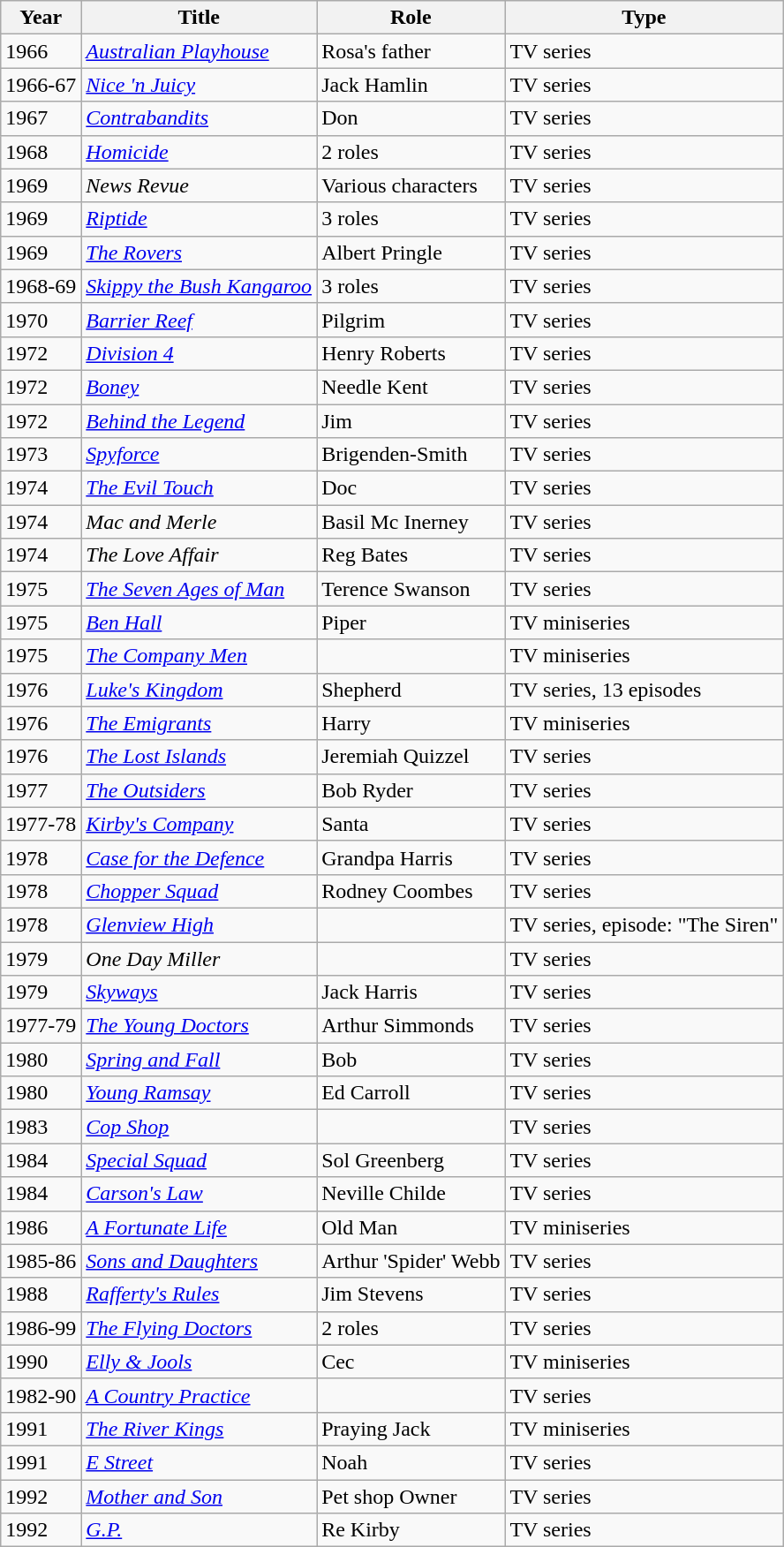<table class="wikitable">
<tr>
<th>Year</th>
<th>Title</th>
<th>Role</th>
<th>Type</th>
</tr>
<tr>
<td>1966</td>
<td><em><a href='#'>Australian Playhouse</a></em></td>
<td>Rosa's father</td>
<td>TV series</td>
</tr>
<tr>
<td>1966-67</td>
<td><em><a href='#'>Nice 'n Juicy</a></em></td>
<td>Jack Hamlin</td>
<td>TV series</td>
</tr>
<tr>
<td>1967</td>
<td><em><a href='#'>Contrabandits</a></em></td>
<td>Don</td>
<td>TV series</td>
</tr>
<tr>
<td>1968</td>
<td><em><a href='#'>Homicide</a></em></td>
<td>2 roles</td>
<td>TV series</td>
</tr>
<tr>
<td>1969</td>
<td><em>News Revue</em></td>
<td>Various characters</td>
<td>TV series</td>
</tr>
<tr>
<td>1969</td>
<td><em><a href='#'>Riptide</a></em></td>
<td>3 roles</td>
<td>TV series</td>
</tr>
<tr>
<td>1969</td>
<td><em><a href='#'>The Rovers</a></em></td>
<td>Albert Pringle</td>
<td>TV series</td>
</tr>
<tr>
<td>1968-69</td>
<td><em><a href='#'>Skippy the Bush Kangaroo</a></em></td>
<td>3 roles</td>
<td>TV series</td>
</tr>
<tr>
<td>1970</td>
<td><em><a href='#'>Barrier Reef</a></em></td>
<td>Pilgrim</td>
<td>TV series</td>
</tr>
<tr>
<td>1972</td>
<td><em><a href='#'>Division 4</a></em></td>
<td>Henry Roberts</td>
<td>TV series</td>
</tr>
<tr>
<td>1972</td>
<td><em><a href='#'>Boney</a></em></td>
<td>Needle Kent</td>
<td>TV series</td>
</tr>
<tr>
<td>1972</td>
<td><em><a href='#'>Behind the Legend</a></em></td>
<td>Jim</td>
<td>TV series</td>
</tr>
<tr>
<td>1973</td>
<td><em><a href='#'>Spyforce</a></em></td>
<td>Brigenden-Smith</td>
<td>TV series</td>
</tr>
<tr>
<td>1974</td>
<td><em><a href='#'>The Evil Touch</a></em></td>
<td>Doc</td>
<td>TV series</td>
</tr>
<tr>
<td>1974</td>
<td><em>Mac and Merle</em></td>
<td>Basil Mc Inerney</td>
<td>TV series</td>
</tr>
<tr>
<td>1974</td>
<td><em>The Love Affair</em></td>
<td>Reg Bates</td>
<td>TV series</td>
</tr>
<tr>
<td>1975</td>
<td><em><a href='#'>The Seven Ages of Man</a></em></td>
<td>Terence Swanson</td>
<td>TV series</td>
</tr>
<tr>
<td>1975</td>
<td><em><a href='#'>Ben Hall</a></em></td>
<td>Piper</td>
<td>TV miniseries</td>
</tr>
<tr>
<td>1975</td>
<td><em><a href='#'>The Company Men</a></em></td>
<td></td>
<td>TV miniseries</td>
</tr>
<tr>
<td>1976</td>
<td><em><a href='#'>Luke's Kingdom</a></em></td>
<td>Shepherd</td>
<td>TV series, 13 episodes</td>
</tr>
<tr>
<td>1976</td>
<td><em><a href='#'>The Emigrants</a></em></td>
<td>Harry</td>
<td>TV miniseries</td>
</tr>
<tr>
<td>1976</td>
<td><em><a href='#'>The Lost Islands</a></em></td>
<td>Jeremiah Quizzel</td>
<td>TV series</td>
</tr>
<tr>
<td>1977</td>
<td><em><a href='#'>The Outsiders</a></em></td>
<td>Bob Ryder</td>
<td>TV series</td>
</tr>
<tr>
<td>1977-78</td>
<td><em><a href='#'>Kirby's Company</a></em></td>
<td>Santa</td>
<td>TV series</td>
</tr>
<tr>
<td>1978</td>
<td><em><a href='#'>Case for the Defence</a></em></td>
<td>Grandpa Harris</td>
<td>TV series</td>
</tr>
<tr>
<td>1978</td>
<td><em><a href='#'>Chopper Squad</a></em></td>
<td>Rodney Coombes</td>
<td>TV series</td>
</tr>
<tr>
<td>1978</td>
<td><em><a href='#'>Glenview High</a></em></td>
<td></td>
<td>TV series, episode: "The Siren"</td>
</tr>
<tr>
<td>1979</td>
<td><em>One Day Miller</em></td>
<td></td>
<td>TV series</td>
</tr>
<tr>
<td>1979</td>
<td><em><a href='#'>Skyways</a></em></td>
<td>Jack Harris</td>
<td>TV series</td>
</tr>
<tr>
<td>1977-79</td>
<td><em><a href='#'>The Young Doctors</a></em></td>
<td>Arthur Simmonds</td>
<td>TV series</td>
</tr>
<tr>
<td>1980</td>
<td><em><a href='#'>Spring and Fall</a></em></td>
<td>Bob</td>
<td>TV series</td>
</tr>
<tr>
<td>1980</td>
<td><em><a href='#'>Young Ramsay</a></em></td>
<td>Ed  Carroll</td>
<td>TV series</td>
</tr>
<tr>
<td>1983</td>
<td><em><a href='#'>Cop Shop</a></em></td>
<td></td>
<td>TV series</td>
</tr>
<tr>
<td>1984</td>
<td><em><a href='#'>Special Squad</a></em></td>
<td>Sol Greenberg</td>
<td>TV series</td>
</tr>
<tr>
<td>1984</td>
<td><em><a href='#'>Carson's Law</a></em></td>
<td>Neville Childe</td>
<td>TV series</td>
</tr>
<tr>
<td>1986</td>
<td><em><a href='#'>A Fortunate Life</a></em></td>
<td>Old Man</td>
<td>TV miniseries</td>
</tr>
<tr>
<td>1985-86</td>
<td><em><a href='#'>Sons and Daughters</a></em></td>
<td>Arthur 'Spider' Webb</td>
<td>TV series</td>
</tr>
<tr>
<td>1988</td>
<td><em><a href='#'>Rafferty's Rules</a></em></td>
<td>Jim Stevens</td>
<td>TV series</td>
</tr>
<tr>
<td>1986-99</td>
<td><em><a href='#'>The Flying Doctors</a></em></td>
<td>2 roles</td>
<td>TV series</td>
</tr>
<tr>
<td>1990</td>
<td><em><a href='#'>Elly & Jools</a></em></td>
<td>Cec</td>
<td>TV miniseries</td>
</tr>
<tr>
<td>1982-90</td>
<td><em><a href='#'>A Country Practice</a></em></td>
<td></td>
<td>TV series</td>
</tr>
<tr>
<td>1991</td>
<td><em><a href='#'>The River Kings</a></em></td>
<td>Praying Jack</td>
<td>TV miniseries</td>
</tr>
<tr>
<td>1991</td>
<td><em><a href='#'>E Street</a></em></td>
<td>Noah</td>
<td>TV series</td>
</tr>
<tr>
<td>1992</td>
<td><em><a href='#'>Mother and Son</a></em></td>
<td>Pet shop Owner</td>
<td>TV series</td>
</tr>
<tr>
<td>1992</td>
<td><em><a href='#'>G.P.</a></em></td>
<td>Re Kirby</td>
<td>TV series</td>
</tr>
</table>
